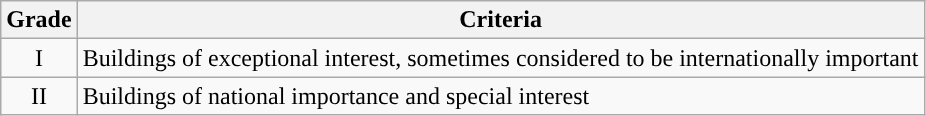<table class="wikitable">
<tr>
<th>Grade</th>
<th>Criteria</th>
</tr>
<tr>
<td align="center" >I</td>
<td>Buildings of exceptional interest, sometimes considered to be internationally important</td>
</tr>
<tr>
<td align="center" >II</td>
<td>Buildings of national importance and special interest</td>
</tr>
</table>
